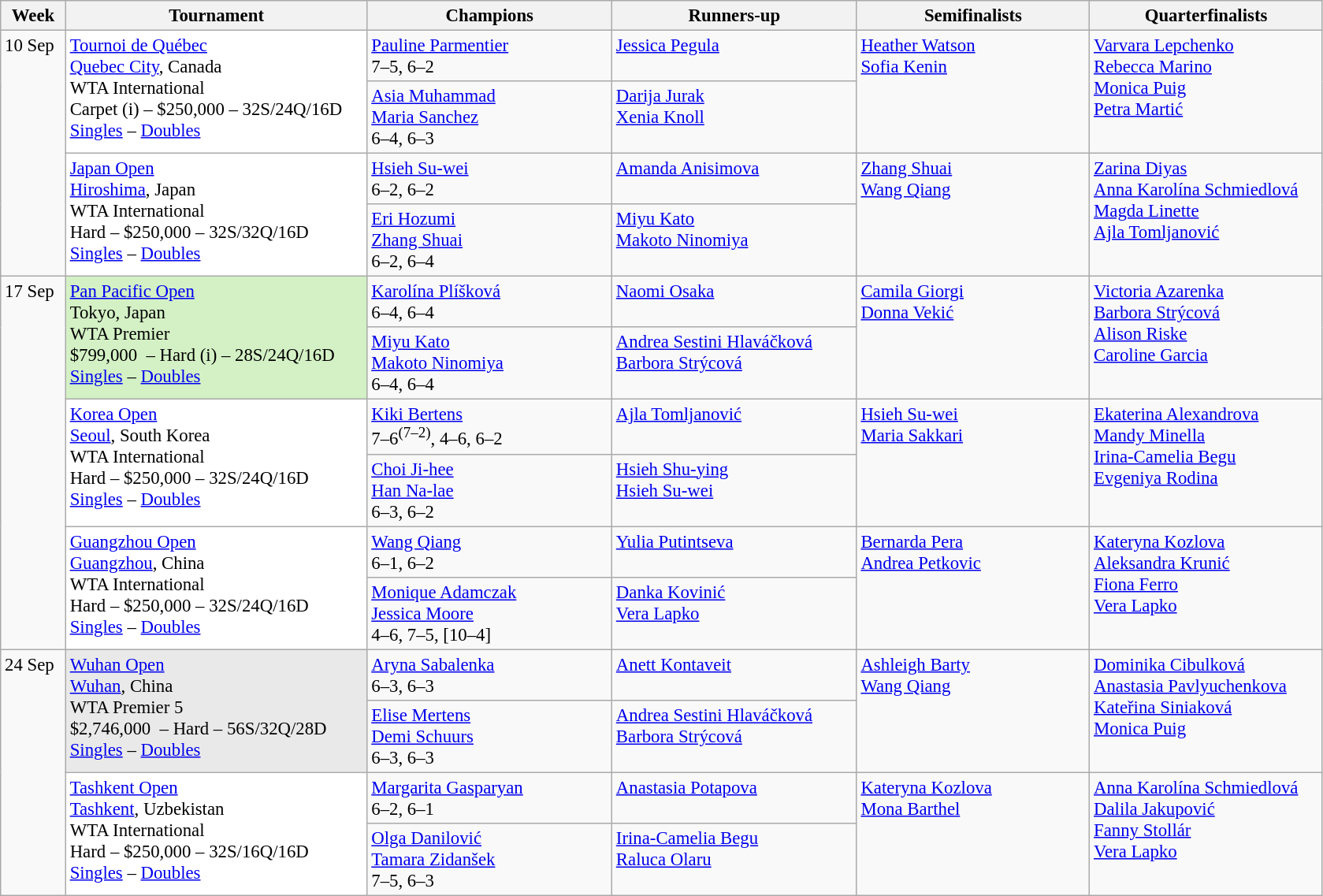<table class=wikitable style=font-size:95%>
<tr>
<th style="width:48px;">Week</th>
<th style="width:248px;">Tournament</th>
<th style="width:200px;">Champions</th>
<th style="width:200px;">Runners-up</th>
<th style="width:190px;">Semifinalists</th>
<th style="width:190px;">Quarterfinalists</th>
</tr>
<tr valign=top>
<td rowspan=4>10 Sep</td>
<td style="background:#fff;" rowspan="2"><a href='#'>Tournoi de Québec</a><br> <a href='#'>Quebec City</a>, Canada<br>WTA International<br>Carpet (i) – $250,000 – 32S/24Q/16D<br><a href='#'>Singles</a> – <a href='#'>Doubles</a></td>
<td> <a href='#'>Pauline Parmentier</a> <br> 7–5, 6–2</td>
<td> <a href='#'>Jessica Pegula</a></td>
<td rowspan=2> <a href='#'>Heather Watson</a> <br>  <a href='#'>Sofia Kenin</a></td>
<td rowspan=2> <a href='#'>Varvara Lepchenko</a><br> <a href='#'>Rebecca Marino</a>  <br>  <a href='#'>Monica Puig</a> <br>  <a href='#'>Petra Martić</a></td>
</tr>
<tr valign=top>
<td> <a href='#'>Asia Muhammad</a> <br>  <a href='#'>Maria Sanchez</a> <br> 6–4, 6–3</td>
<td> <a href='#'>Darija Jurak</a> <br>  <a href='#'>Xenia Knoll</a></td>
</tr>
<tr valign=top>
<td style="background:#fff;" rowspan="2"><a href='#'>Japan Open</a><br> <a href='#'>Hiroshima</a>, Japan<br>WTA International<br>Hard – $250,000 – 32S/32Q/16D<br><a href='#'>Singles</a> – <a href='#'>Doubles</a></td>
<td> <a href='#'>Hsieh Su-wei</a> <br> 6–2, 6–2</td>
<td> <a href='#'>Amanda Anisimova</a></td>
<td rowspan=2> <a href='#'>Zhang Shuai</a><br>  <a href='#'>Wang Qiang</a></td>
<td rowspan=2> <a href='#'>Zarina Diyas</a> <br> <a href='#'>Anna Karolína Schmiedlová</a> <br> <a href='#'>Magda Linette</a> <br>  <a href='#'>Ajla Tomljanović</a></td>
</tr>
<tr valign=top>
<td> <a href='#'>Eri Hozumi</a> <br>  <a href='#'>Zhang Shuai</a> <br> 6–2, 6–4</td>
<td> <a href='#'>Miyu Kato</a> <br>  <a href='#'>Makoto Ninomiya</a></td>
</tr>
<tr valign=top>
<td rowspan=6>17 Sep</td>
<td style="background:#D4F1C5;" rowspan="2"><a href='#'>Pan Pacific Open</a><br> Tokyo, Japan<br>WTA Premier<br>$799,000  – Hard (i) – 28S/24Q/16D<br><a href='#'>Singles</a> – <a href='#'>Doubles</a></td>
<td> <a href='#'>Karolína Plíšková</a> <br> 6–4, 6–4</td>
<td> <a href='#'>Naomi Osaka</a></td>
<td rowspan=2> <a href='#'>Camila Giorgi</a> <br>  <a href='#'>Donna Vekić</a></td>
<td rowspan=2> <a href='#'>Victoria Azarenka</a> <br> <a href='#'>Barbora Strýcová</a> <br>  <a href='#'>Alison Riske</a> <br>  <a href='#'>Caroline Garcia</a></td>
</tr>
<tr valign=top>
<td> <a href='#'>Miyu Kato</a> <br>  <a href='#'>Makoto Ninomiya</a> <br> 6–4, 6–4</td>
<td> <a href='#'>Andrea Sestini Hlaváčková</a> <br>  <a href='#'>Barbora Strýcová</a></td>
</tr>
<tr valign=top>
<td style="background:#fff;" rowspan="2"><a href='#'>Korea Open</a><br> <a href='#'>Seoul</a>, South Korea<br>WTA International<br>Hard – $250,000 – 32S/24Q/16D<br><a href='#'>Singles</a> – <a href='#'>Doubles</a></td>
<td> <a href='#'>Kiki Bertens</a> <br> 7–6<sup>(7–2)</sup>, 4–6, 6–2</td>
<td> <a href='#'>Ajla Tomljanović</a></td>
<td rowspan=2> <a href='#'>Hsieh Su-wei</a> <br>  <a href='#'>Maria Sakkari</a></td>
<td rowspan=2> <a href='#'>Ekaterina Alexandrova</a> <br> <a href='#'>Mandy Minella</a> <br> <a href='#'>Irina-Camelia Begu</a>  <br>  <a href='#'>Evgeniya Rodina</a></td>
</tr>
<tr valign=top>
<td> <a href='#'>Choi Ji-hee</a> <br>  <a href='#'>Han Na-lae</a> <br> 6–3, 6–2</td>
<td> <a href='#'>Hsieh Shu-ying</a> <br>  <a href='#'>Hsieh Su-wei</a></td>
</tr>
<tr valign=top>
<td style="background:#fff;" rowspan="2"><a href='#'>Guangzhou Open</a><br>  <a href='#'>Guangzhou</a>, China<br>WTA International<br>Hard – $250,000 – 32S/24Q/16D<br><a href='#'>Singles</a> – <a href='#'>Doubles</a></td>
<td> <a href='#'>Wang Qiang</a> <br> 6–1, 6–2</td>
<td> <a href='#'>Yulia Putintseva</a></td>
<td rowspan=2> <a href='#'>Bernarda Pera</a> <br>  <a href='#'>Andrea Petkovic</a></td>
<td rowspan=2> <a href='#'>Kateryna Kozlova</a> <br>  <a href='#'>Aleksandra Krunić</a> <br> <a href='#'>Fiona Ferro</a> <br>  <a href='#'>Vera Lapko</a></td>
</tr>
<tr valign=top>
<td> <a href='#'>Monique Adamczak</a> <br>  <a href='#'>Jessica Moore</a><br> 4–6, 7–5, [10–4]</td>
<td> <a href='#'>Danka Kovinić</a> <br>  <a href='#'>Vera Lapko</a></td>
</tr>
<tr valign=top>
<td rowspan=4>24 Sep</td>
<td style="background:#E9E9E9;" rowspan="2"><a href='#'>Wuhan Open</a><br>  <a href='#'>Wuhan</a>, China<br>WTA Premier 5<br>$2,746,000  – Hard – 56S/32Q/28D<br><a href='#'>Singles</a> – <a href='#'>Doubles</a></td>
<td> <a href='#'>Aryna Sabalenka</a> <br> 6–3, 6–3</td>
<td> <a href='#'>Anett Kontaveit</a></td>
<td rowspan=2> <a href='#'>Ashleigh Barty</a> <br>  <a href='#'>Wang Qiang</a></td>
<td rowspan=2> <a href='#'>Dominika Cibulková</a> <br> <a href='#'>Anastasia Pavlyuchenkova</a> <br> <a href='#'>Kateřina Siniaková</a> <br>  <a href='#'>Monica Puig</a></td>
</tr>
<tr valign=top>
<td> <a href='#'>Elise Mertens</a> <br>  <a href='#'>Demi Schuurs</a> <br> 6–3, 6–3</td>
<td> <a href='#'>Andrea Sestini Hlaváčková</a> <br>  <a href='#'>Barbora Strýcová</a></td>
</tr>
<tr valign=top>
<td style="background:#fff;" rowspan="2"><a href='#'>Tashkent Open</a><br> <a href='#'>Tashkent</a>, Uzbekistan<br>WTA International<br>Hard – $250,000 – 32S/16Q/16D<br><a href='#'>Singles</a> – <a href='#'>Doubles</a></td>
<td> <a href='#'>Margarita Gasparyan</a> <br> 6–2, 6–1</td>
<td> <a href='#'>Anastasia Potapova</a></td>
<td rowspan=2> <a href='#'>Kateryna Kozlova</a> <br>  <a href='#'>Mona Barthel</a></td>
<td rowspan=2> <a href='#'>Anna Karolína Schmiedlová</a><br> <a href='#'>Dalila Jakupović</a> <br> <a href='#'>Fanny Stollár</a><br> <a href='#'>Vera Lapko</a></td>
</tr>
<tr valign=top>
<td> <a href='#'>Olga Danilović</a> <br>  <a href='#'>Tamara Zidanšek</a> <br> 7–5, 6–3</td>
<td> <a href='#'>Irina-Camelia Begu</a> <br>  <a href='#'>Raluca Olaru</a></td>
</tr>
</table>
